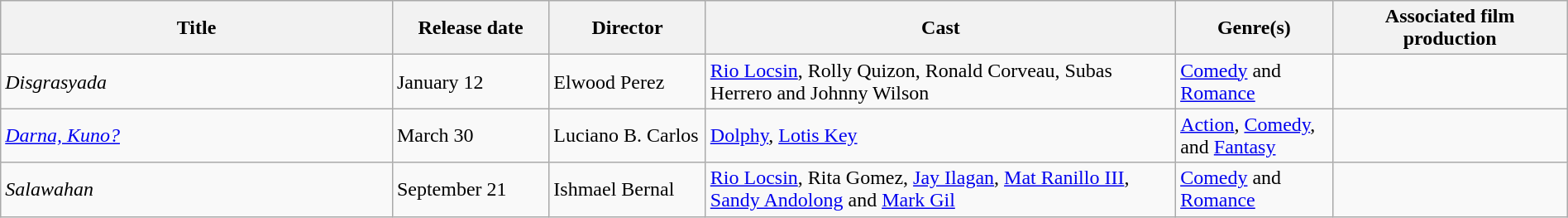<table class="wikitable" style="width:100%;">
<tr>
<th style="width:25%">Title</th>
<th style="width:10%">Release date</th>
<th style="width:10%">Director</th>
<th style="width:30%">Cast</th>
<th style="width:10%">Genre(s)</th>
<th style="width:15%">Associated film production</th>
</tr>
<tr>
<td><em>Disgrasyada</em></td>
<td>January 12</td>
<td>Elwood Perez</td>
<td><a href='#'>Rio Locsin</a>, Rolly Quizon, Ronald Corveau, Subas Herrero and Johnny Wilson</td>
<td><a href='#'>Comedy</a> and <a href='#'>Romance</a></td>
<td></td>
</tr>
<tr>
<td><em><a href='#'>Darna, Kuno?</a></em></td>
<td>March 30</td>
<td>Luciano B. Carlos</td>
<td><a href='#'>Dolphy</a>, <a href='#'>Lotis Key</a></td>
<td><a href='#'>Action</a>, <a href='#'>Comedy</a>, and <a href='#'>Fantasy</a></td>
<td></td>
</tr>
<tr>
<td><em>Salawahan</em></td>
<td>September 21</td>
<td>Ishmael Bernal</td>
<td><a href='#'>Rio Locsin</a>, Rita Gomez, <a href='#'>Jay Ilagan</a>, <a href='#'>Mat Ranillo III</a>, <a href='#'>Sandy Andolong</a> and <a href='#'>Mark Gil</a></td>
<td><a href='#'>Comedy</a> and <a href='#'>Romance</a></td>
<td></td>
</tr>
</table>
